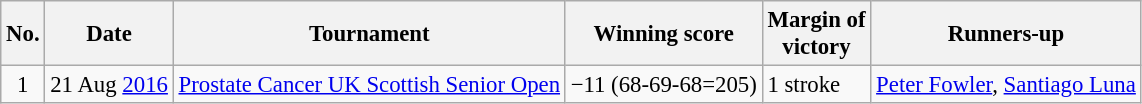<table class="wikitable" style="font-size:95%;">
<tr>
<th>No.</th>
<th>Date</th>
<th>Tournament</th>
<th>Winning score</th>
<th>Margin of<br>victory</th>
<th>Runners-up</th>
</tr>
<tr>
<td align=center>1</td>
<td align=right>21 Aug <a href='#'>2016</a></td>
<td><a href='#'>Prostate Cancer UK Scottish Senior Open</a></td>
<td>−11 (68-69-68=205)</td>
<td>1 stroke</td>
<td> <a href='#'>Peter Fowler</a>,  <a href='#'>Santiago Luna</a></td>
</tr>
</table>
